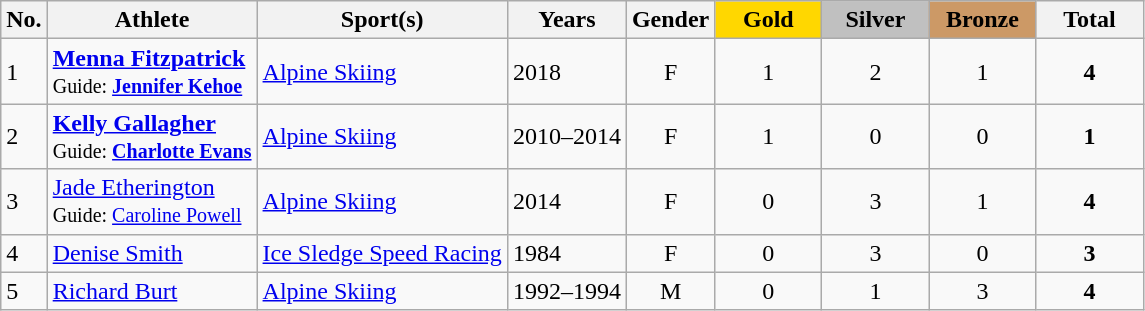<table class="wikitable sortable">
<tr>
<th>No.</th>
<th>Athlete</th>
<th>Sport(s)</th>
<th>Years</th>
<th>Gender</th>
<th style="background-color:gold; width:4.0em; font-weight:bold;">Gold</th>
<th style="background-color:silver; width:4.0em; font-weight:bold;">Silver</th>
<th style="background-color:#cc9966; width:4.0em; font-weight:bold;">Bronze</th>
<th style="width:4.0em;"><strong>Total</strong></th>
</tr>
<tr>
<td>1</td>
<td><strong><a href='#'>Menna Fitzpatrick</a></strong> <br><small>Guide: <strong><a href='#'>Jennifer Kehoe</a></strong></small></td>
<td><a href='#'>Alpine Skiing</a></td>
<td>2018</td>
<td style="text-align:center;">F</td>
<td style="text-align:center;">1</td>
<td style="text-align:center;">2</td>
<td style="text-align:center;">1</td>
<td style="text-align:center;"><strong>4</strong></td>
</tr>
<tr>
<td>2</td>
<td><strong><a href='#'>Kelly Gallagher</a></strong> <br><small>Guide: <strong><a href='#'>Charlotte Evans</a></strong></small></td>
<td><a href='#'>Alpine Skiing</a></td>
<td>2010–2014</td>
<td style="text-align:center;">F</td>
<td style="text-align:center;">1</td>
<td style="text-align:center;">0</td>
<td style="text-align:center;">0</td>
<td style="text-align:center;"><strong>1</strong></td>
</tr>
<tr>
<td>3</td>
<td><a href='#'>Jade Etherington</a> <br><small>Guide: <a href='#'>Caroline Powell</a></small></td>
<td><a href='#'>Alpine Skiing</a></td>
<td>2014</td>
<td style="text-align:center;">F</td>
<td style="text-align:center;">0</td>
<td style="text-align:center;">3</td>
<td style="text-align:center;">1</td>
<td style="text-align:center;"><strong>4</strong></td>
</tr>
<tr>
<td>4</td>
<td><a href='#'>Denise Smith</a></td>
<td><a href='#'>Ice Sledge Speed Racing</a></td>
<td>1984</td>
<td style="text-align:center;">F</td>
<td style="text-align:center;">0</td>
<td style="text-align:center;">3</td>
<td style="text-align:center;">0</td>
<td style="text-align:center;"><strong>3</strong></td>
</tr>
<tr>
<td>5</td>
<td><a href='#'>Richard Burt</a></td>
<td><a href='#'>Alpine Skiing</a></td>
<td>1992–1994</td>
<td style="text-align:center;">M</td>
<td style="text-align:center;">0</td>
<td style="text-align:center;">1</td>
<td style="text-align:center;">3</td>
<td style="text-align:center;"><strong>4</strong></td>
</tr>
</table>
